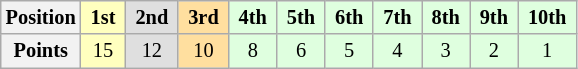<table class="wikitable" style="font-size:85%; text-align:center">
<tr>
<th>Position</th>
<td style="background:#ffffbf;"> <strong>1st</strong> </td>
<td style="background:#dfdfdf;"> <strong>2nd</strong> </td>
<td style="background:#ffdf9f;"> <strong>3rd</strong> </td>
<td style="background:#dfffdf;"> <strong>4th</strong> </td>
<td style="background:#dfffdf;"> <strong>5th</strong> </td>
<td style="background:#dfffdf;"> <strong>6th</strong> </td>
<td style="background:#dfffdf;"> <strong>7th</strong> </td>
<td style="background:#dfffdf;"> <strong>8th</strong> </td>
<td style="background:#dfffdf;"> <strong>9th</strong> </td>
<td style="background:#dfffdf;"> <strong>10th</strong> </td>
</tr>
<tr>
<th>Points</th>
<td style="background:#ffffbf;">15</td>
<td style="background:#dfdfdf;">12</td>
<td style="background:#ffdf9f;">10</td>
<td style="background:#dfffdf;">8</td>
<td style="background:#dfffdf;">6</td>
<td style="background:#dfffdf;">5</td>
<td style="background:#dfffdf;">4</td>
<td style="background:#dfffdf;">3</td>
<td style="background:#dfffdf;">2</td>
<td style="background:#dfffdf;">1</td>
</tr>
</table>
